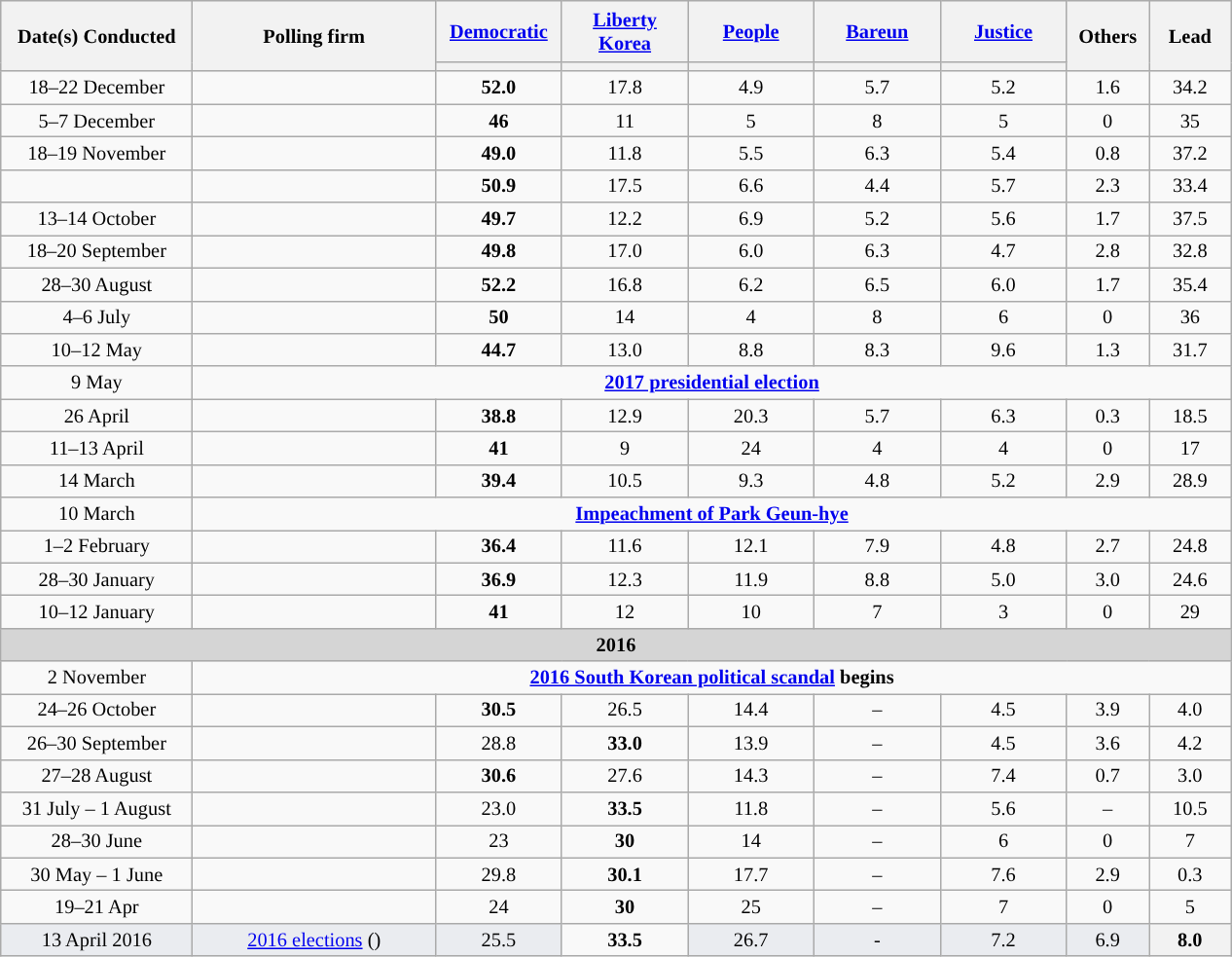<table class="wikitable sortable" style="text-align:center; font-size:85%; line-height:16px; margin:0;">
<tr style="height:42px; background-color:#E9E9E9; border 1px solid #aaaaaa;">
<th style="width:125px;" rowspan="2">Date(s) Conducted</th>
<th style="width:160px;" rowspan="2">Polling firm</th>
<th style="width:80px;" class="unsortable"><a href='#'>Democratic</a></th>
<th style="width:80px;" class="unsortable"><a href='#'>Liberty Korea</a></th>
<th style="width:80px;" class="unsortable"><a href='#'>People</a></th>
<th style="width:80px;" class="unsortable"><a href='#'>Bareun</a></th>
<th style="width:80px;" class="unsortable"><a href='#'>Justice</a></th>
<th style="width:50px;" rowspan="2" class="unsortable">Others</th>
<th style="width:50px;" rowspan="2" class="unsortable">Lead</th>
</tr>
<tr>
<th style="background:"></th>
<th style="background:"></th>
<th style="background:"></th>
<th style="background:"></th>
<th style="background:"></th>
</tr>
<tr>
<td data-sort-value="2017-12-18">18–22 December</td>
<td></td>
<td><strong>52.0</strong></td>
<td>17.8</td>
<td>4.9</td>
<td>5.7</td>
<td>5.2</td>
<td>1.6</td>
<td style="background:">34.2</td>
</tr>
<tr>
<td data-sort-value="2017-12-05">5–7 December</td>
<td></td>
<td><strong>46</strong></td>
<td>11</td>
<td>5</td>
<td>8</td>
<td>5</td>
<td>0</td>
<td style="background:">35</td>
</tr>
<tr>
<td data-sort-value="2017-11-18">18–19 November</td>
<td></td>
<td><strong>49.0</strong></td>
<td>11.8</td>
<td>5.5</td>
<td>6.3</td>
<td>5.4</td>
<td>0.8</td>
<td style="background:">37.2</td>
</tr>
<tr>
<td data-sort-value="2017-10-30"></td>
<td></td>
<td><strong>50.9</strong></td>
<td>17.5</td>
<td>6.6</td>
<td>4.4</td>
<td>5.7</td>
<td>2.3</td>
<td style="background:">33.4</td>
</tr>
<tr>
<td data-sort-value="2017-09-18">13–14 October</td>
<td></td>
<td><strong>49.7</strong></td>
<td>12.2</td>
<td>6.9</td>
<td>5.2</td>
<td>5.6</td>
<td>1.7</td>
<td style="background:">37.5</td>
</tr>
<tr>
<td data-sort-value="2017-09-18">18–20 September</td>
<td></td>
<td><strong>49.8</strong></td>
<td>17.0</td>
<td>6.0</td>
<td>6.3</td>
<td>4.7</td>
<td>2.8</td>
<td style="background:">32.8</td>
</tr>
<tr>
<td data-sort-value="2017-08-28">28–30 August</td>
<td></td>
<td><strong>52.2</strong></td>
<td>16.8</td>
<td>6.2</td>
<td>6.5</td>
<td>6.0</td>
<td>1.7</td>
<td style="background:">35.4</td>
</tr>
<tr>
<td data-sort-value="2017-07-04">4–6 July</td>
<td></td>
<td><strong>50</strong></td>
<td>14</td>
<td>4</td>
<td>8</td>
<td>6</td>
<td>0</td>
<td style="background:">36</td>
</tr>
<tr>
<td data-sort-value="2017-05-11">10–12 May</td>
<td></td>
<td><strong>44.7</strong></td>
<td>13.0</td>
<td>8.8</td>
<td>8.3</td>
<td>9.6</td>
<td>1.3</td>
<td style="background:">31.7</td>
</tr>
<tr>
<td>9 May</td>
<td colspan="8"><strong><a href='#'>2017 presidential election</a></strong></td>
</tr>
<tr>
<td data-sort-value="2017-04-26">26 April</td>
<td></td>
<td><strong>38.8</strong></td>
<td>12.9</td>
<td>20.3</td>
<td>5.7</td>
<td>6.3</td>
<td>0.3</td>
<td style="background:">18.5</td>
</tr>
<tr>
<td data-sort-value="2017-04-11">11–13 April</td>
<td></td>
<td><strong>41</strong></td>
<td>9</td>
<td>24</td>
<td>4</td>
<td>4</td>
<td>0</td>
<td style="background:">17</td>
</tr>
<tr>
<td data-sort-value="2017-03-14">14 March</td>
<td></td>
<td><strong>39.4</strong></td>
<td>10.5</td>
<td>9.3</td>
<td>4.8</td>
<td>5.2</td>
<td>2.9</td>
<td style="background:">28.9</td>
</tr>
<tr>
<td>10 March</td>
<td colspan="8"><strong><a href='#'>Impeachment of Park Geun-hye</a></strong></td>
</tr>
<tr>
<td data-sort-value="2017-02-01">1–2 February</td>
<td></td>
<td><strong>36.4</strong></td>
<td>11.6</td>
<td>12.1</td>
<td>7.9</td>
<td>4.8</td>
<td>2.7</td>
<td style="background:">24.8</td>
</tr>
<tr>
<td data-sort-value="2017-01-29">28–30 January</td>
<td></td>
<td><strong>36.9</strong></td>
<td>12.3</td>
<td>11.9</td>
<td>8.8</td>
<td>5.0</td>
<td>3.0</td>
<td style="background:">24.6</td>
</tr>
<tr>
<td data-sort-value="2017-01-11">10–12 January</td>
<td></td>
<td><strong>41</strong></td>
<td>12</td>
<td>10</td>
<td>7</td>
<td>3</td>
<td>0</td>
<td style="background:">29</td>
</tr>
<tr>
<td style="background:#D5D5D5;" colspan="9"><strong>2016</strong></td>
</tr>
<tr>
<td>2 November</td>
<td colspan="8"><strong><a href='#'>2016 South Korean political scandal</a> begins</strong></td>
</tr>
<tr>
<td data-sort-value="2016-10-24">24–26 October</td>
<td></td>
<td><strong>30.5</strong></td>
<td>26.5</td>
<td>14.4</td>
<td>–</td>
<td>4.5</td>
<td>3.9</td>
<td style="background:">4.0</td>
</tr>
<tr>
<td data-sort-value="2016-09-28">26–30 September</td>
<td></td>
<td>28.8</td>
<td><strong>33.0</strong></td>
<td>13.9</td>
<td>–</td>
<td>4.5</td>
<td>3.6</td>
<td style="background:">4.2</td>
</tr>
<tr>
<td data-sort-value="2016-08-28">27–28 August</td>
<td></td>
<td><strong>30.6</strong></td>
<td>27.6</td>
<td>14.3</td>
<td>–</td>
<td>7.4</td>
<td>0.7</td>
<td style="background:">3.0</td>
</tr>
<tr>
<td data-sort-value="2016-07-31">31 July – 1 August</td>
<td></td>
<td>23.0</td>
<td><strong>33.5</strong></td>
<td>11.8</td>
<td>–</td>
<td>5.6</td>
<td>–</td>
<td style="background:">10.5</td>
</tr>
<tr>
<td data-sort-value="2016-06-29">28–30 June</td>
<td></td>
<td>23</td>
<td><strong>30</strong></td>
<td>14</td>
<td>–</td>
<td>6</td>
<td>0</td>
<td style="background:">7</td>
</tr>
<tr>
<td data-sort-value="2016-06-01">30 May – 1 June</td>
<td></td>
<td>29.8</td>
<td><strong>30.1</strong></td>
<td>17.7</td>
<td>–</td>
<td>7.6</td>
<td>2.9</td>
<td style="background:">0.3</td>
</tr>
<tr>
<td data-sort-value="2016-04-21">19–21 Apr</td>
<td></td>
<td>24</td>
<td><strong>30</strong></td>
<td>25</td>
<td>–</td>
<td>7</td>
<td>0</td>
<td style="background:">5</td>
</tr>
<tr>
<td style="background:#EAECF0;" data-sort-value="2016-04-13">13 April 2016</td>
<td style="background:#EAECF0;"><a href='#'>2016 elections</a> ()</td>
<td style="background:#EAECF0;">25.5</td>
<td><strong>33.5</strong></td>
<td style="background:#EAECF0;">26.7</td>
<td style="background:#EAECF0;">-</td>
<td style="background:#EAECF0;">7.2</td>
<td style="background:#EAECF0;">6.9</td>
<th style="background:">8.0</th>
</tr>
</table>
